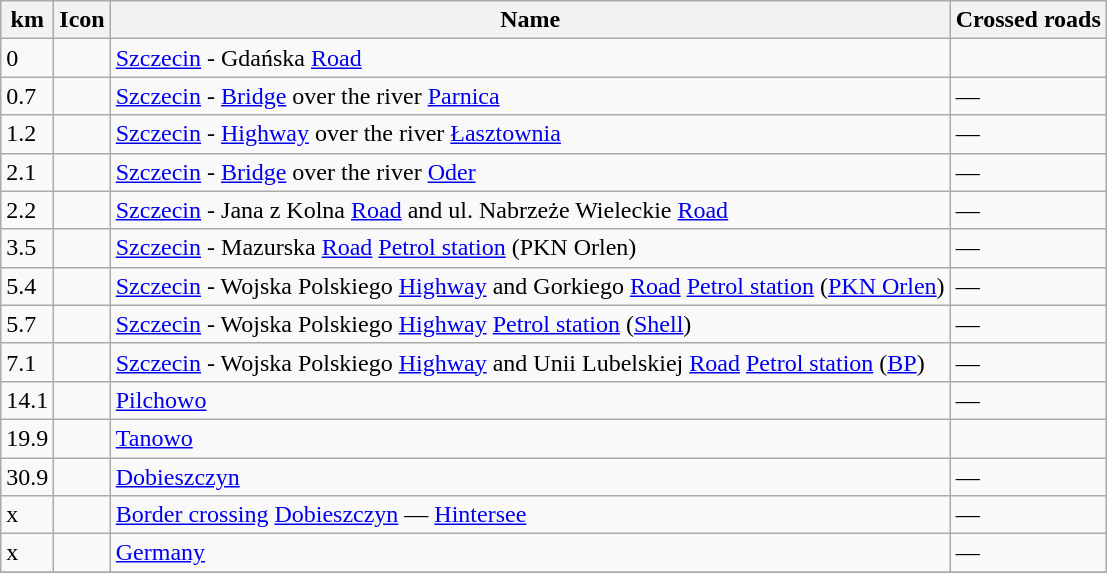<table class=wikitable>
<tr>
<th>km</th>
<th>Icon</th>
<th>Name</th>
<th>Crossed roads</th>
</tr>
<tr>
<td>0</td>
<td></td>
<td><a href='#'>Szczecin</a> - Gdańska <a href='#'>Road</a></td>
<td></td>
</tr>
<tr>
<td>0.7</td>
<td></td>
<td><a href='#'>Szczecin</a> - <a href='#'>Bridge</a> over the river <a href='#'>Parnica</a></td>
<td>—</td>
</tr>
<tr>
<td>1.2</td>
<td></td>
<td><a href='#'>Szczecin</a> - <a href='#'>Highway</a> over the river <a href='#'>Łasztownia</a></td>
<td>—</td>
</tr>
<tr>
<td>2.1</td>
<td></td>
<td><a href='#'>Szczecin</a> - <a href='#'>Bridge</a> over the river <a href='#'>Oder</a></td>
<td>—</td>
</tr>
<tr>
<td>2.2</td>
<td></td>
<td><a href='#'>Szczecin</a> - Jana z Kolna <a href='#'>Road</a> and ul. Nabrzeże Wieleckie <a href='#'>Road</a></td>
<td>—</td>
</tr>
<tr>
<td>3.5</td>
<td></td>
<td><a href='#'>Szczecin</a> - Mazurska <a href='#'>Road</a> <a href='#'>Petrol station</a> (PKN Orlen)</td>
<td>—</td>
</tr>
<tr>
<td>5.4</td>
<td></td>
<td><a href='#'>Szczecin</a> - Wojska Polskiego <a href='#'>Highway</a> and Gorkiego <a href='#'>Road</a> <a href='#'>Petrol station</a> (<a href='#'>PKN Orlen</a>)</td>
<td>—</td>
</tr>
<tr>
<td>5.7</td>
<td></td>
<td><a href='#'>Szczecin</a> - Wojska Polskiego <a href='#'>Highway</a> <a href='#'>Petrol station</a> (<a href='#'>Shell</a>)</td>
<td>—</td>
</tr>
<tr>
<td>7.1</td>
<td></td>
<td><a href='#'>Szczecin</a> - Wojska Polskiego <a href='#'>Highway</a> and Unii Lubelskiej <a href='#'>Road</a> <a href='#'>Petrol station</a> (<a href='#'>BP</a>)</td>
<td>—</td>
</tr>
<tr>
<td>14.1</td>
<td></td>
<td><a href='#'>Pilchowo</a></td>
<td>—</td>
</tr>
<tr>
<td>19.9</td>
<td></td>
<td><a href='#'>Tanowo</a></td>
<td></td>
</tr>
<tr>
<td>30.9</td>
<td></td>
<td><a href='#'>Dobieszczyn</a></td>
<td>—</td>
</tr>
<tr>
<td>x</td>
<td></td>
<td><a href='#'>Border crossing</a> <a href='#'>Dobieszczyn</a> — <a href='#'>Hintersee</a></td>
<td>—</td>
</tr>
<tr>
<td>x</td>
<td></td>
<td> <a href='#'>Germany</a></td>
<td>—</td>
</tr>
<tr>
</tr>
</table>
